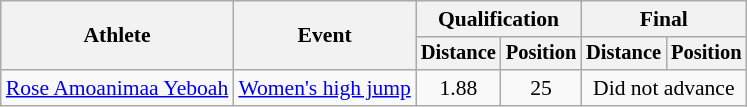<table class=wikitable style="font-size:90%">
<tr>
<th rowspan="2">Athlete</th>
<th rowspan="2">Event</th>
<th colspan="2">Qualification</th>
<th colspan="2">Final</th>
</tr>
<tr style="font-size:95%">
<th>Distance</th>
<th>Position</th>
<th>Distance</th>
<th>Position</th>
</tr>
<tr align=center>
<td align=left><a href='#'>Rose Amoanimaa Yeboah</a></td>
<td align=left><a href='#'>Women's high jump</a></td>
<td>1.88</td>
<td>25</td>
<td colspan=2>Did not advance</td>
</tr>
</table>
